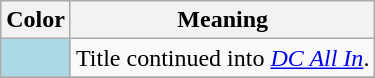<table class="wikitable">
<tr>
<th>Color</th>
<th>Meaning</th>
</tr>
<tr>
<td bgcolor="lightblue"></td>
<td>Title continued into <em><a href='#'>DC All In</a></em>.</td>
</tr>
<tr>
</tr>
</table>
